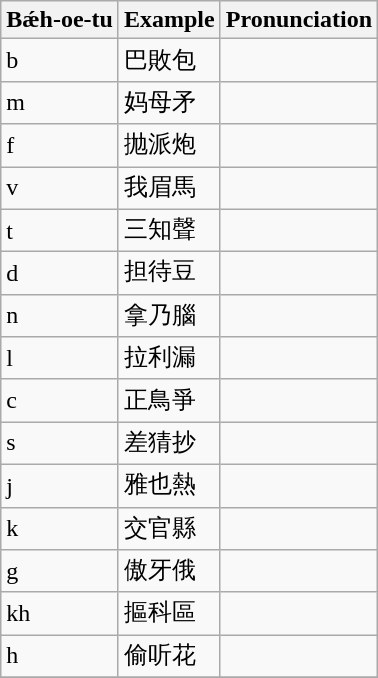<table class="wikitable">
<tr>
<th>Bǽh-oe-tu</th>
<th>Example</th>
<th>Pronunciation</th>
</tr>
<tr>
<td>b</td>
<td>巴敗包</td>
<td></td>
</tr>
<tr>
<td>m</td>
<td>妈母矛</td>
<td></td>
</tr>
<tr>
<td>f</td>
<td>抛派炮</td>
<td></td>
</tr>
<tr>
<td>v</td>
<td>我眉馬</td>
<td></td>
</tr>
<tr>
<td>t</td>
<td>三知聲</td>
<td></td>
</tr>
<tr>
<td>d</td>
<td>担待豆</td>
<td></td>
</tr>
<tr>
<td>n</td>
<td>拿乃腦</td>
<td></td>
</tr>
<tr>
<td>l</td>
<td>拉利漏</td>
<td></td>
</tr>
<tr>
<td>c</td>
<td>正鳥爭</td>
<td></td>
</tr>
<tr>
<td>s</td>
<td>差猜抄</td>
<td></td>
</tr>
<tr>
<td>j</td>
<td>雅也熱</td>
<td></td>
</tr>
<tr>
<td>k</td>
<td>交官縣</td>
<td></td>
</tr>
<tr>
<td>g</td>
<td>傲牙俄</td>
<td></td>
</tr>
<tr>
<td>kh</td>
<td>摳科區</td>
<td></td>
</tr>
<tr>
<td>h</td>
<td>偷听花</td>
<td></td>
</tr>
<tr>
</tr>
</table>
